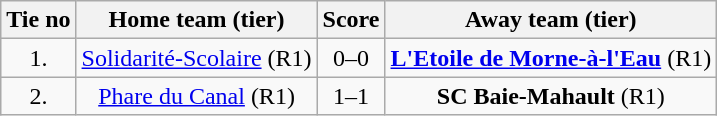<table class="wikitable" style="text-align: center">
<tr>
<th>Tie no</th>
<th>Home team (tier)</th>
<th>Score</th>
<th>Away team (tier)</th>
</tr>
<tr>
<td>1.</td>
<td> <a href='#'>Solidarité-Scolaire</a> (R1)</td>
<td>0–0 </td>
<td><strong><a href='#'>L'Etoile de Morne-à-l'Eau</a></strong> (R1) </td>
</tr>
<tr>
<td>2.</td>
<td> <a href='#'>Phare du Canal</a> (R1)</td>
<td>1–1 </td>
<td><strong>SC Baie-Mahault</strong> (R1) </td>
</tr>
</table>
